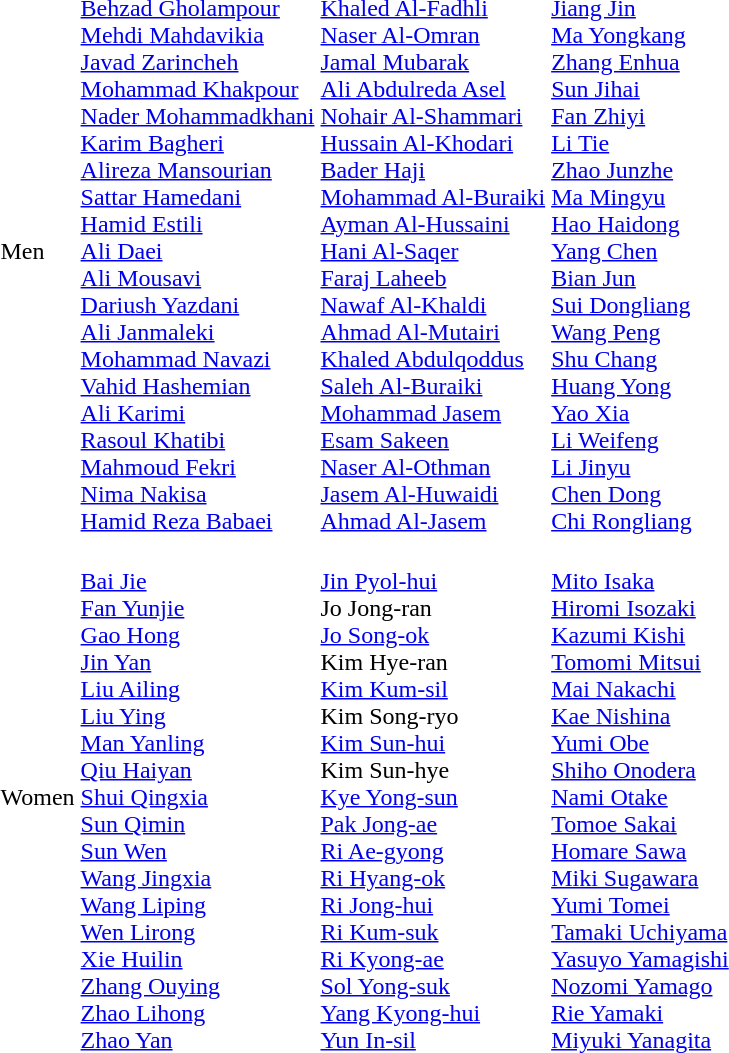<table>
<tr>
<td>Men<br></td>
<td><br><a href='#'>Behzad Gholampour</a><br><a href='#'>Mehdi Mahdavikia</a><br><a href='#'>Javad Zarincheh</a><br><a href='#'>Mohammad Khakpour</a><br><a href='#'>Nader Mohammadkhani</a><br><a href='#'>Karim Bagheri</a><br><a href='#'>Alireza Mansourian</a><br><a href='#'>Sattar Hamedani</a><br><a href='#'>Hamid Estili</a><br><a href='#'>Ali Daei</a><br><a href='#'>Ali Mousavi</a><br><a href='#'>Dariush Yazdani</a><br><a href='#'>Ali Janmaleki</a><br><a href='#'>Mohammad Navazi</a><br><a href='#'>Vahid Hashemian</a><br><a href='#'>Ali Karimi</a><br><a href='#'>Rasoul Khatibi</a><br><a href='#'>Mahmoud Fekri</a><br><a href='#'>Nima Nakisa</a><br><a href='#'>Hamid Reza Babaei</a></td>
<td><br><a href='#'>Khaled Al-Fadhli</a><br><a href='#'>Naser Al-Omran</a><br><a href='#'>Jamal Mubarak</a><br><a href='#'>Ali Abdulreda Asel</a><br><a href='#'>Nohair Al-Shammari</a><br><a href='#'>Hussain Al-Khodari</a><br><a href='#'>Bader Haji</a><br><a href='#'>Mohammad Al-Buraiki</a><br><a href='#'>Ayman Al-Hussaini</a><br><a href='#'>Hani Al-Saqer</a><br><a href='#'>Faraj Laheeb</a><br><a href='#'>Nawaf Al-Khaldi</a><br><a href='#'>Ahmad Al-Mutairi</a><br><a href='#'>Khaled Abdulqoddus</a><br><a href='#'>Saleh Al-Buraiki</a><br><a href='#'>Mohammad Jasem</a><br><a href='#'>Esam Sakeen</a><br><a href='#'>Naser Al-Othman</a><br><a href='#'>Jasem Al-Huwaidi</a><br><a href='#'>Ahmad Al-Jasem</a></td>
<td><br><a href='#'>Jiang Jin</a><br><a href='#'>Ma Yongkang</a><br><a href='#'>Zhang Enhua</a><br><a href='#'>Sun Jihai</a><br><a href='#'>Fan Zhiyi</a><br><a href='#'>Li Tie</a><br><a href='#'>Zhao Junzhe</a><br><a href='#'>Ma Mingyu</a><br><a href='#'>Hao Haidong</a><br><a href='#'>Yang Chen</a><br><a href='#'>Bian Jun</a><br><a href='#'>Sui Dongliang</a><br><a href='#'>Wang Peng</a><br><a href='#'>Shu Chang</a><br><a href='#'>Huang Yong</a><br><a href='#'>Yao Xia</a><br><a href='#'>Li Weifeng</a><br><a href='#'>Li Jinyu</a><br><a href='#'>Chen Dong</a><br><a href='#'>Chi Rongliang</a></td>
</tr>
<tr>
<td>Women<br></td>
<td><br><a href='#'>Bai Jie</a><br><a href='#'>Fan Yunjie</a><br><a href='#'>Gao Hong</a><br><a href='#'>Jin Yan</a><br><a href='#'>Liu Ailing</a><br><a href='#'>Liu Ying</a><br><a href='#'>Man Yanling</a><br><a href='#'>Qiu Haiyan</a><br><a href='#'>Shui Qingxia</a><br><a href='#'>Sun Qimin</a><br><a href='#'>Sun Wen</a><br><a href='#'>Wang Jingxia</a><br><a href='#'>Wang Liping</a><br><a href='#'>Wen Lirong</a><br><a href='#'>Xie Huilin</a><br><a href='#'>Zhang Ouying</a><br><a href='#'>Zhao Lihong</a><br><a href='#'>Zhao Yan</a></td>
<td><br><a href='#'>Jin Pyol-hui</a><br>Jo Jong-ran<br><a href='#'>Jo Song-ok</a><br>Kim Hye-ran<br><a href='#'>Kim Kum-sil</a><br>Kim Song-ryo<br><a href='#'>Kim Sun-hui</a><br>Kim Sun-hye<br><a href='#'>Kye Yong-sun</a><br><a href='#'>Pak Jong-ae</a><br><a href='#'>Ri Ae-gyong</a><br><a href='#'>Ri Hyang-ok</a><br><a href='#'>Ri Jong-hui</a><br><a href='#'>Ri Kum-suk</a><br><a href='#'>Ri Kyong-ae</a><br><a href='#'>Sol Yong-suk</a><br><a href='#'>Yang Kyong-hui</a><br><a href='#'>Yun In-sil</a></td>
<td><br><a href='#'>Mito Isaka</a><br><a href='#'>Hiromi Isozaki</a><br><a href='#'>Kazumi Kishi</a><br><a href='#'>Tomomi Mitsui</a><br><a href='#'>Mai Nakachi</a><br><a href='#'>Kae Nishina</a><br><a href='#'>Yumi Obe</a><br><a href='#'>Shiho Onodera</a><br><a href='#'>Nami Otake</a><br><a href='#'>Tomoe Sakai</a><br><a href='#'>Homare Sawa</a><br><a href='#'>Miki Sugawara</a><br><a href='#'>Yumi Tomei</a><br><a href='#'>Tamaki Uchiyama</a><br><a href='#'>Yasuyo Yamagishi</a><br><a href='#'>Nozomi Yamago</a><br><a href='#'>Rie Yamaki</a><br><a href='#'>Miyuki Yanagita</a></td>
</tr>
</table>
